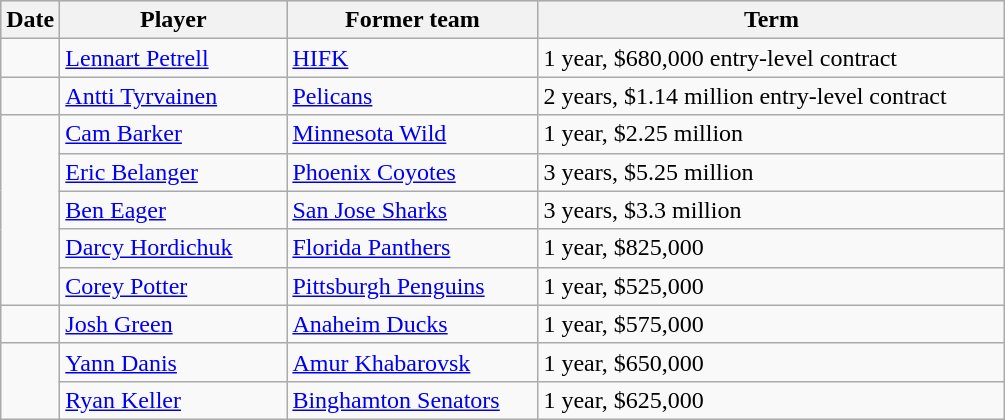<table class="wikitable">
<tr style="background:#ddd; text-align:center;">
<th style="width: 1em;">Date</th>
<th style="width: 9em;">Player</th>
<th style="width: 10em;">Former team</th>
<th style="width: 19em;">Term</th>
</tr>
<tr>
<td></td>
<td><a href='#'>Lennart Petrell</a></td>
<td><a href='#'>HIFK</a></td>
<td>1 year, $680,000 entry-level contract</td>
</tr>
<tr>
<td></td>
<td><a href='#'>Antti Tyrvainen</a></td>
<td><a href='#'>Pelicans</a></td>
<td>2 years, $1.14 million entry-level contract</td>
</tr>
<tr>
<td rowspan=5></td>
<td><a href='#'>Cam Barker</a></td>
<td><a href='#'>Minnesota Wild</a></td>
<td>1 year, $2.25 million</td>
</tr>
<tr>
<td><a href='#'>Eric Belanger</a></td>
<td><a href='#'>Phoenix Coyotes</a></td>
<td>3 years, $5.25 million</td>
</tr>
<tr>
<td><a href='#'>Ben Eager</a></td>
<td><a href='#'>San Jose Sharks</a></td>
<td>3 years, $3.3 million</td>
</tr>
<tr>
<td><a href='#'>Darcy Hordichuk</a></td>
<td><a href='#'>Florida Panthers</a></td>
<td>1 year, $825,000</td>
</tr>
<tr>
<td><a href='#'>Corey Potter</a></td>
<td><a href='#'>Pittsburgh Penguins</a></td>
<td>1 year, $525,000</td>
</tr>
<tr>
<td></td>
<td><a href='#'>Josh Green</a></td>
<td><a href='#'>Anaheim Ducks</a></td>
<td>1 year, $575,000</td>
</tr>
<tr>
<td rowspan=2></td>
<td><a href='#'>Yann Danis</a></td>
<td><a href='#'>Amur Khabarovsk</a></td>
<td>1 year, $650,000</td>
</tr>
<tr>
<td><a href='#'>Ryan Keller</a></td>
<td><a href='#'>Binghamton Senators</a></td>
<td>1 year, $625,000</td>
</tr>
</table>
